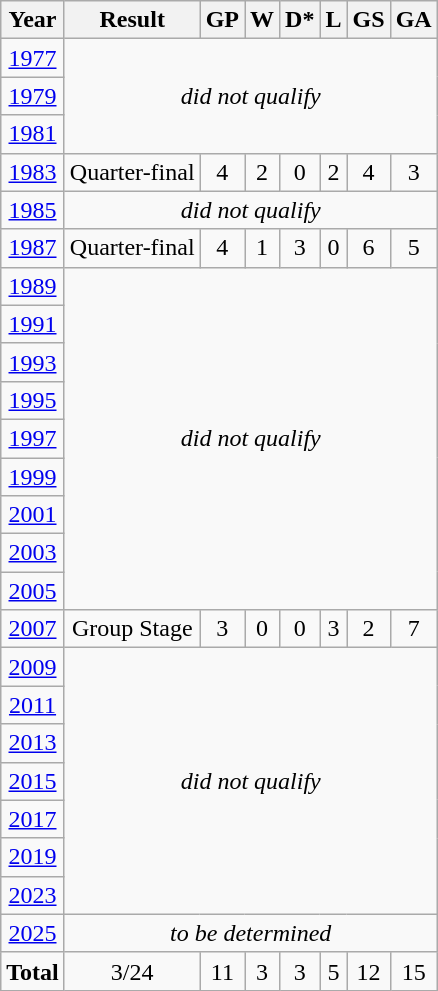<table class="wikitable" style="text-align: center;">
<tr>
<th>Year</th>
<th>Result</th>
<th>GP</th>
<th>W</th>
<th>D*</th>
<th>L</th>
<th>GS</th>
<th>GA</th>
</tr>
<tr>
<td> <a href='#'>1977</a></td>
<td rowspan=3 colspan=8><em>did not qualify</em></td>
</tr>
<tr>
<td> <a href='#'>1979</a></td>
</tr>
<tr>
<td> <a href='#'>1981</a></td>
</tr>
<tr>
<td> <a href='#'>1983</a></td>
<td>Quarter-final</td>
<td>4</td>
<td>2</td>
<td>0</td>
<td>2</td>
<td>4</td>
<td>3</td>
</tr>
<tr>
<td> <a href='#'>1985</a></td>
<td rowspan=1 colspan=8><em>did not qualify</em></td>
</tr>
<tr>
<td> <a href='#'>1987</a></td>
<td>Quarter-final</td>
<td>4</td>
<td>1</td>
<td>3</td>
<td>0</td>
<td>6</td>
<td>5</td>
</tr>
<tr>
<td> <a href='#'>1989</a></td>
<td rowspan=9 colspan=8><em>did not qualify</em></td>
</tr>
<tr>
<td> <a href='#'>1991</a></td>
</tr>
<tr>
<td> <a href='#'>1993</a></td>
</tr>
<tr>
<td> <a href='#'>1995</a></td>
</tr>
<tr>
<td> <a href='#'>1997</a></td>
</tr>
<tr>
<td> <a href='#'>1999</a></td>
</tr>
<tr>
<td> <a href='#'>2001</a></td>
</tr>
<tr>
<td> <a href='#'>2003</a></td>
</tr>
<tr>
<td> <a href='#'>2005</a></td>
</tr>
<tr>
<td> <a href='#'>2007</a></td>
<td>Group Stage</td>
<td>3</td>
<td>0</td>
<td>0</td>
<td>3</td>
<td>2</td>
<td>7</td>
</tr>
<tr>
<td> <a href='#'>2009</a></td>
<td rowspan=7 colspan=8><em>did not qualify</em></td>
</tr>
<tr>
<td> <a href='#'>2011</a></td>
</tr>
<tr>
<td> <a href='#'>2013</a></td>
</tr>
<tr>
<td> <a href='#'>2015</a></td>
</tr>
<tr>
<td> <a href='#'>2017</a></td>
</tr>
<tr>
<td> <a href='#'>2019</a></td>
</tr>
<tr>
<td> <a href='#'>2023</a></td>
</tr>
<tr>
<td> <a href='#'>2025</a></td>
<td colspan=8><em>to be determined</em></td>
</tr>
<tr>
<td><strong>Total</strong></td>
<td>3/24</td>
<td>11</td>
<td>3</td>
<td>3</td>
<td>5</td>
<td>12</td>
<td>15</td>
</tr>
</table>
